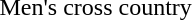<table>
<tr>
<td>Men's cross country<br></td>
<td></td>
<td></td>
<td></td>
</tr>
<tr>
<td><br></td>
<td></td>
<td></td>
<td></td>
</tr>
</table>
